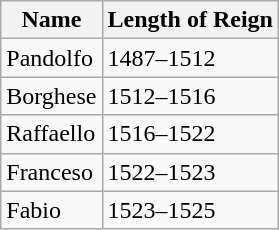<table class="wikitable">
<tr>
<th>Name</th>
<th>Length of Reign</th>
</tr>
<tr>
<td>Pandolfo</td>
<td>1487–1512</td>
</tr>
<tr>
<td>Borghese</td>
<td>1512–1516</td>
</tr>
<tr>
<td>Raffaello</td>
<td>1516–1522</td>
</tr>
<tr>
<td>Franceso</td>
<td>1522–1523</td>
</tr>
<tr>
<td>Fabio</td>
<td>1523–1525</td>
</tr>
</table>
